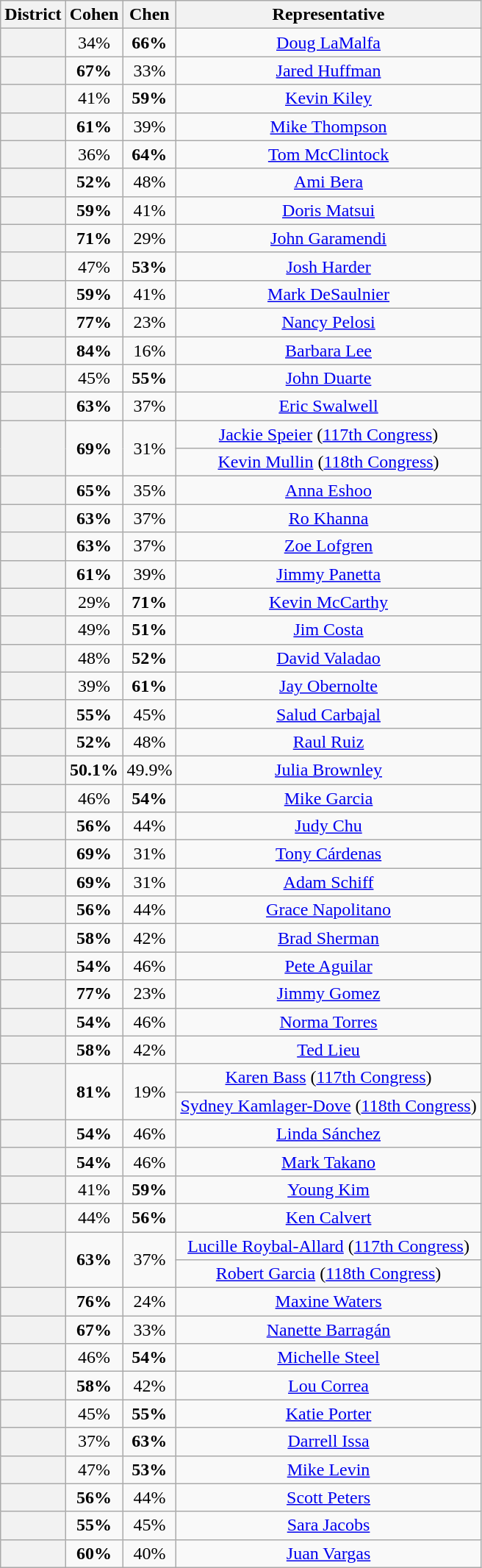<table class="wikitable sortable">
<tr>
<th>District</th>
<th>Cohen</th>
<th>Chen</th>
<th>Representative</th>
</tr>
<tr align=center>
<th></th>
<td>34%</td>
<td><strong>66%</strong></td>
<td><a href='#'>Doug LaMalfa</a></td>
</tr>
<tr align=center>
<th></th>
<td><strong>67%</strong></td>
<td>33%</td>
<td><a href='#'>Jared Huffman</a></td>
</tr>
<tr align=center>
<th></th>
<td>41%</td>
<td><strong>59%</strong></td>
<td><a href='#'>Kevin Kiley</a></td>
</tr>
<tr align=center>
<th></th>
<td><strong>61%</strong></td>
<td>39%</td>
<td><a href='#'>Mike Thompson</a></td>
</tr>
<tr align=center>
<th></th>
<td>36%</td>
<td><strong>64%</strong></td>
<td><a href='#'>Tom McClintock</a></td>
</tr>
<tr align=center>
<th></th>
<td><strong>52%</strong></td>
<td>48%</td>
<td><a href='#'>Ami Bera</a></td>
</tr>
<tr align=center>
<th></th>
<td><strong>59%</strong></td>
<td>41%</td>
<td><a href='#'>Doris Matsui</a></td>
</tr>
<tr align=center>
<th></th>
<td><strong>71%</strong></td>
<td>29%</td>
<td><a href='#'>John Garamendi</a></td>
</tr>
<tr align=center>
<th></th>
<td>47%</td>
<td><strong>53%</strong></td>
<td><a href='#'>Josh Harder</a></td>
</tr>
<tr align=center>
<th></th>
<td><strong>59%</strong></td>
<td>41%</td>
<td><a href='#'>Mark DeSaulnier</a></td>
</tr>
<tr align=center>
<th></th>
<td><strong>77%</strong></td>
<td>23%</td>
<td><a href='#'>Nancy Pelosi</a></td>
</tr>
<tr align=center>
<th></th>
<td><strong>84%</strong></td>
<td>16%</td>
<td><a href='#'>Barbara Lee</a></td>
</tr>
<tr align=center>
<th></th>
<td>45%</td>
<td><strong>55%</strong></td>
<td><a href='#'>John Duarte</a></td>
</tr>
<tr align=center>
<th></th>
<td><strong>63%</strong></td>
<td>37%</td>
<td><a href='#'>Eric Swalwell</a></td>
</tr>
<tr align=center>
<th rowspan=2 ></th>
<td rowspan=2><strong>69%</strong></td>
<td rowspan=2>31%</td>
<td><a href='#'>Jackie Speier</a> (<a href='#'>117th Congress</a>)</td>
</tr>
<tr align=center>
<td><a href='#'>Kevin Mullin</a> (<a href='#'>118th Congress</a>)</td>
</tr>
<tr align=center>
<th></th>
<td><strong>65%</strong></td>
<td>35%</td>
<td><a href='#'>Anna Eshoo</a></td>
</tr>
<tr align=center>
<th></th>
<td><strong>63%</strong></td>
<td>37%</td>
<td><a href='#'>Ro Khanna</a></td>
</tr>
<tr align=center>
<th></th>
<td><strong>63%</strong></td>
<td>37%</td>
<td><a href='#'>Zoe Lofgren</a></td>
</tr>
<tr align=center>
<th></th>
<td><strong>61%</strong></td>
<td>39%</td>
<td><a href='#'>Jimmy Panetta</a></td>
</tr>
<tr align=center>
<th></th>
<td>29%</td>
<td><strong>71%</strong></td>
<td><a href='#'>Kevin McCarthy</a></td>
</tr>
<tr align=center>
<th></th>
<td>49%</td>
<td><strong>51%</strong></td>
<td><a href='#'>Jim Costa</a></td>
</tr>
<tr align=center>
<th></th>
<td>48%</td>
<td><strong>52%</strong></td>
<td><a href='#'>David Valadao</a></td>
</tr>
<tr align=center>
<th></th>
<td>39%</td>
<td><strong>61%</strong></td>
<td><a href='#'>Jay Obernolte</a></td>
</tr>
<tr align=center>
<th></th>
<td><strong>55%</strong></td>
<td>45%</td>
<td><a href='#'>Salud Carbajal</a></td>
</tr>
<tr align=center>
<th></th>
<td><strong>52%</strong></td>
<td>48%</td>
<td><a href='#'>Raul Ruiz</a></td>
</tr>
<tr align=center>
<th></th>
<td><strong>50.1%</strong></td>
<td>49.9%</td>
<td><a href='#'>Julia Brownley</a></td>
</tr>
<tr align=center>
<th></th>
<td>46%</td>
<td><strong>54%</strong></td>
<td><a href='#'>Mike Garcia</a></td>
</tr>
<tr align=center>
<th></th>
<td><strong>56%</strong></td>
<td>44%</td>
<td><a href='#'>Judy Chu</a></td>
</tr>
<tr align=center>
<th></th>
<td><strong>69%</strong></td>
<td>31%</td>
<td><a href='#'>Tony Cárdenas</a></td>
</tr>
<tr align=center>
<th></th>
<td><strong>69%</strong></td>
<td>31%</td>
<td><a href='#'>Adam Schiff</a></td>
</tr>
<tr align=center>
<th></th>
<td><strong>56%</strong></td>
<td>44%</td>
<td><a href='#'>Grace Napolitano</a></td>
</tr>
<tr align=center>
<th></th>
<td><strong>58%</strong></td>
<td>42%</td>
<td><a href='#'>Brad Sherman</a></td>
</tr>
<tr align=center>
<th></th>
<td><strong>54%</strong></td>
<td>46%</td>
<td><a href='#'>Pete Aguilar</a></td>
</tr>
<tr align=center>
<th></th>
<td><strong>77%</strong></td>
<td>23%</td>
<td><a href='#'>Jimmy Gomez</a></td>
</tr>
<tr align=center>
<th></th>
<td><strong>54%</strong></td>
<td>46%</td>
<td><a href='#'>Norma Torres</a></td>
</tr>
<tr align=center>
<th></th>
<td><strong>58%</strong></td>
<td>42%</td>
<td><a href='#'>Ted Lieu</a></td>
</tr>
<tr align=center>
<th rowspan=2 ></th>
<td rowspan=2><strong>81%</strong></td>
<td rowspan=2>19%</td>
<td><a href='#'>Karen Bass</a> (<a href='#'>117th Congress</a>)</td>
</tr>
<tr align=center>
<td><a href='#'>Sydney Kamlager-Dove</a> (<a href='#'>118th Congress</a>)</td>
</tr>
<tr align=center>
<th></th>
<td><strong>54%</strong></td>
<td>46%</td>
<td><a href='#'>Linda Sánchez</a></td>
</tr>
<tr align=center>
<th></th>
<td><strong>54%</strong></td>
<td>46%</td>
<td><a href='#'>Mark Takano</a></td>
</tr>
<tr align=center>
<th></th>
<td>41%</td>
<td><strong>59%</strong></td>
<td><a href='#'>Young Kim</a></td>
</tr>
<tr align=center>
<th></th>
<td>44%</td>
<td><strong>56%</strong></td>
<td><a href='#'>Ken Calvert</a></td>
</tr>
<tr align=center>
<th rowspan=2 ></th>
<td rowspan=2><strong>63%</strong></td>
<td rowspan=2>37%</td>
<td><a href='#'>Lucille Roybal-Allard</a> (<a href='#'>117th Congress</a>)</td>
</tr>
<tr align=center>
<td><a href='#'>Robert Garcia</a> (<a href='#'>118th Congress</a>)</td>
</tr>
<tr align=center>
<th></th>
<td><strong>76%</strong></td>
<td>24%</td>
<td><a href='#'>Maxine Waters</a></td>
</tr>
<tr align=center>
<th></th>
<td><strong>67%</strong></td>
<td>33%</td>
<td><a href='#'>Nanette Barragán</a></td>
</tr>
<tr align=center>
<th></th>
<td>46%</td>
<td><strong>54%</strong></td>
<td><a href='#'>Michelle Steel</a></td>
</tr>
<tr align=center>
<th></th>
<td><strong>58%</strong></td>
<td>42%</td>
<td><a href='#'>Lou Correa</a></td>
</tr>
<tr align=center>
<th></th>
<td>45%</td>
<td><strong>55%</strong></td>
<td><a href='#'>Katie Porter</a></td>
</tr>
<tr align=center>
<th></th>
<td>37%</td>
<td><strong>63%</strong></td>
<td><a href='#'>Darrell Issa</a></td>
</tr>
<tr align=center>
<th></th>
<td>47%</td>
<td><strong>53%</strong></td>
<td><a href='#'>Mike Levin</a></td>
</tr>
<tr align=center>
<th></th>
<td><strong>56%</strong></td>
<td>44%</td>
<td><a href='#'>Scott Peters</a></td>
</tr>
<tr align=center>
<th></th>
<td><strong>55%</strong></td>
<td>45%</td>
<td><a href='#'>Sara Jacobs</a></td>
</tr>
<tr align=center>
<th></th>
<td><strong>60%</strong></td>
<td>40%</td>
<td><a href='#'>Juan Vargas</a></td>
</tr>
</table>
